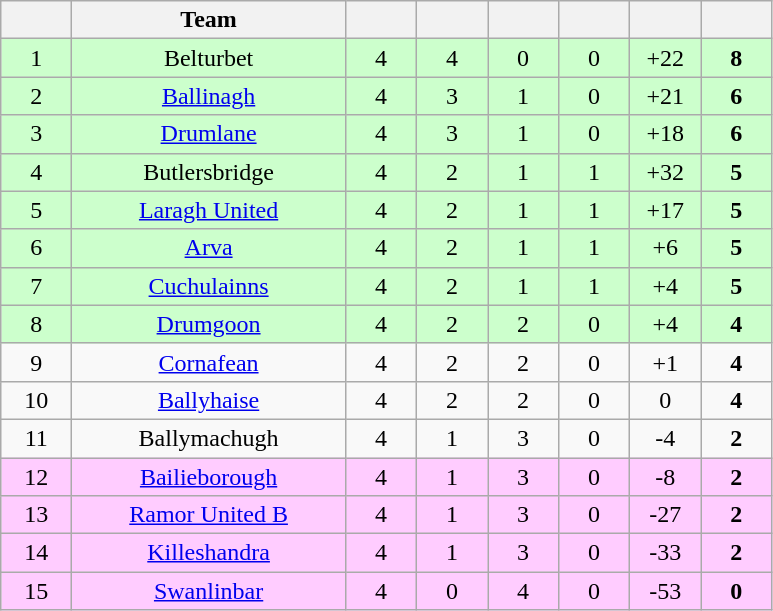<table class="wikitable" style="text-align:center">
<tr>
<th width="40"></th>
<th style="width:175px;">Team</th>
<th width="40"></th>
<th width="40"></th>
<th width="40"></th>
<th width="40"></th>
<th width="40"></th>
<th width="40"></th>
</tr>
<tr style="background:#cfc;">
<td>1</td>
<td>Belturbet</td>
<td>4</td>
<td>4</td>
<td>0</td>
<td>0</td>
<td>+22</td>
<td><strong>8</strong></td>
</tr>
<tr style="background:#cfc;">
<td>2</td>
<td><a href='#'>Ballinagh</a></td>
<td>4</td>
<td>3</td>
<td>1</td>
<td>0</td>
<td>+21</td>
<td><strong>6</strong></td>
</tr>
<tr style="background:#cfc;">
<td>3</td>
<td><a href='#'>Drumlane</a></td>
<td>4</td>
<td>3</td>
<td>1</td>
<td>0</td>
<td>+18</td>
<td><strong>6</strong></td>
</tr>
<tr style="background:#cfc;">
<td>4</td>
<td>Butlersbridge</td>
<td>4</td>
<td>2</td>
<td>1</td>
<td>1</td>
<td>+32</td>
<td><strong>5</strong></td>
</tr>
<tr style="background:#cfc;">
<td>5</td>
<td><a href='#'>Laragh United</a></td>
<td>4</td>
<td>2</td>
<td>1</td>
<td>1</td>
<td>+17</td>
<td><strong>5</strong></td>
</tr>
<tr style="background:#cfc;">
<td>6</td>
<td><a href='#'>Arva</a></td>
<td>4</td>
<td>2</td>
<td>1</td>
<td>1</td>
<td>+6</td>
<td><strong>5</strong></td>
</tr>
<tr style="background:#cfc;">
<td>7</td>
<td><a href='#'>Cuchulainns</a></td>
<td>4</td>
<td>2</td>
<td>1</td>
<td>1</td>
<td>+4</td>
<td><strong>5</strong></td>
</tr>
<tr style="background:#cfc;">
<td>8</td>
<td><a href='#'>Drumgoon</a></td>
<td>4</td>
<td>2</td>
<td>2</td>
<td>0</td>
<td>+4</td>
<td><strong>4</strong></td>
</tr>
<tr>
<td>9</td>
<td><a href='#'>Cornafean</a></td>
<td>4</td>
<td>2</td>
<td>2</td>
<td>0</td>
<td>+1</td>
<td><strong>4</strong></td>
</tr>
<tr>
<td>10</td>
<td><a href='#'>Ballyhaise</a></td>
<td>4</td>
<td>2</td>
<td>2</td>
<td>0</td>
<td>0</td>
<td><strong>4</strong></td>
</tr>
<tr>
<td>11</td>
<td>Ballymachugh</td>
<td>4</td>
<td>1</td>
<td>3</td>
<td>0</td>
<td>-4</td>
<td><strong>2</strong></td>
</tr>
<tr style="background:#fcf;">
<td>12</td>
<td><a href='#'>Bailieborough</a></td>
<td>4</td>
<td>1</td>
<td>3</td>
<td>0</td>
<td>-8</td>
<td><strong>2</strong></td>
</tr>
<tr style="background:#fcf;">
<td>13</td>
<td><a href='#'>Ramor United B</a></td>
<td>4</td>
<td>1</td>
<td>3</td>
<td>0</td>
<td>-27</td>
<td><strong>2</strong></td>
</tr>
<tr style="background:#fcf;">
<td>14</td>
<td><a href='#'>Killeshandra</a></td>
<td>4</td>
<td>1</td>
<td>3</td>
<td>0</td>
<td>-33</td>
<td><strong>2</strong></td>
</tr>
<tr style="background:#fcf;">
<td>15</td>
<td><a href='#'>Swanlinbar</a></td>
<td>4</td>
<td>0</td>
<td>4</td>
<td>0</td>
<td>-53</td>
<td><strong>0</strong></td>
</tr>
</table>
